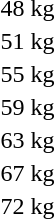<table>
<tr>
<td rowspan=2>48 kg</td>
<td rowspan=2></td>
<td rowspan=2></td>
<td></td>
</tr>
<tr>
<td></td>
</tr>
<tr>
<td rowspan=2>51 kg</td>
<td rowspan=2></td>
<td rowspan=2></td>
<td></td>
</tr>
<tr>
<td></td>
</tr>
<tr>
<td rowspan=2>55 kg</td>
<td rowspan=2></td>
<td rowspan=2></td>
<td></td>
</tr>
<tr>
<td></td>
</tr>
<tr>
<td rowspan=2>59 kg</td>
<td rowspan=2></td>
<td rowspan=2></td>
<td></td>
</tr>
<tr>
<td></td>
</tr>
<tr>
<td rowspan=2>63 kg</td>
<td rowspan=2></td>
<td rowspan=2></td>
<td></td>
</tr>
<tr>
<td></td>
</tr>
<tr>
<td rowspan=2>67 kg</td>
<td rowspan=2></td>
<td rowspan=2></td>
<td></td>
</tr>
<tr>
<td></td>
</tr>
<tr>
<td rowspan=2>72 kg</td>
<td rowspan=2></td>
<td rowspan=2></td>
<td></td>
</tr>
<tr>
<td></td>
</tr>
</table>
